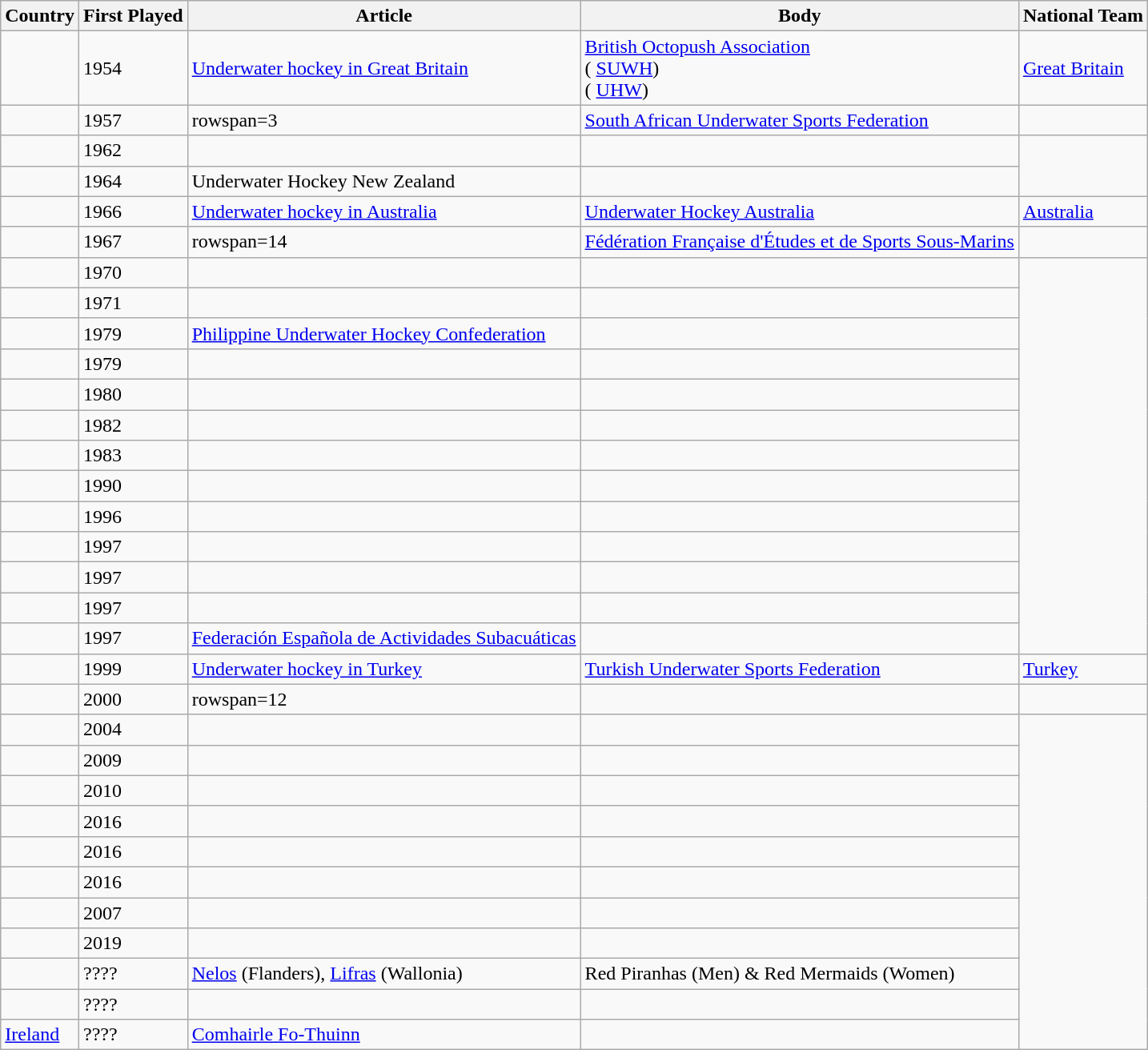<table class="wikitable sortable">
<tr>
<th>Country</th>
<th>First Played</th>
<th>Article</th>
<th>Body</th>
<th>National Team</th>
</tr>
<tr>
<td></td>
<td>1954</td>
<td><a href='#'>Underwater hockey in Great Britain</a></td>
<td><a href='#'>British Octopush Association</a><br>( <a href='#'>SUWH</a>)<br>( <a href='#'>UHW</a>)</td>
<td><a href='#'>Great Britain</a></td>
</tr>
<tr>
<td></td>
<td>1957</td>
<td>rowspan=3 </td>
<td><a href='#'>South African Underwater Sports Federation</a></td>
<td></td>
</tr>
<tr>
<td></td>
<td>1962</td>
<td></td>
<td></td>
</tr>
<tr>
<td></td>
<td>1964</td>
<td>Underwater Hockey New Zealand</td>
<td></td>
</tr>
<tr>
<td></td>
<td>1966</td>
<td><a href='#'>Underwater hockey in Australia</a></td>
<td><a href='#'>Underwater Hockey Australia</a></td>
<td><a href='#'>Australia</a></td>
</tr>
<tr>
<td></td>
<td>1967</td>
<td>rowspan=14 </td>
<td><a href='#'>Fédération Française d'Études et de Sports Sous-Marins</a></td>
<td></td>
</tr>
<tr>
<td></td>
<td>1970</td>
<td></td>
<td></td>
</tr>
<tr>
<td></td>
<td>1971</td>
<td></td>
<td></td>
</tr>
<tr>
<td></td>
<td>1979</td>
<td><a href='#'>Philippine Underwater Hockey Confederation</a></td>
<td></td>
</tr>
<tr>
<td></td>
<td>1979</td>
<td></td>
<td></td>
</tr>
<tr>
<td></td>
<td>1980</td>
<td></td>
<td></td>
</tr>
<tr>
<td></td>
<td>1982</td>
<td></td>
<td></td>
</tr>
<tr>
<td></td>
<td>1983</td>
<td></td>
<td></td>
</tr>
<tr>
<td></td>
<td>1990</td>
<td></td>
<td></td>
</tr>
<tr>
<td></td>
<td>1996</td>
<td></td>
<td></td>
</tr>
<tr>
<td></td>
<td>1997</td>
<td></td>
<td></td>
</tr>
<tr>
<td></td>
<td>1997</td>
<td></td>
<td></td>
</tr>
<tr>
<td></td>
<td>1997</td>
<td></td>
<td></td>
</tr>
<tr>
<td></td>
<td>1997</td>
<td><a href='#'>Federación Española de Actividades Subacuáticas</a></td>
<td></td>
</tr>
<tr>
<td></td>
<td>1999</td>
<td><a href='#'>Underwater hockey in Turkey</a></td>
<td><a href='#'>Turkish Underwater Sports Federation</a></td>
<td><a href='#'>Turkey</a></td>
</tr>
<tr>
<td></td>
<td>2000</td>
<td>rowspan=12 </td>
<td></td>
<td></td>
</tr>
<tr>
<td></td>
<td>2004</td>
<td></td>
<td></td>
</tr>
<tr>
<td></td>
<td>2009</td>
<td></td>
<td></td>
</tr>
<tr>
<td></td>
<td>2010</td>
<td></td>
<td></td>
</tr>
<tr>
<td></td>
<td>2016</td>
<td></td>
<td></td>
</tr>
<tr>
<td></td>
<td>2016</td>
<td></td>
<td></td>
</tr>
<tr>
<td></td>
<td>2016</td>
<td></td>
<td></td>
</tr>
<tr>
<td></td>
<td>2007</td>
<td></td>
<td></td>
</tr>
<tr>
<td></td>
<td>2019</td>
<td></td>
<td></td>
</tr>
<tr>
<td></td>
<td>????</td>
<td><a href='#'>Nelos</a> (Flanders), <a href='#'>Lifras</a> (Wallonia)</td>
<td>Red Piranhas (Men) & Red Mermaids (Women)</td>
</tr>
<tr>
<td></td>
<td>????</td>
<td></td>
<td></td>
</tr>
<tr>
<td> <a href='#'>Ireland</a></td>
<td>????</td>
<td><a href='#'>Comhairle Fo-Thuinn</a></td>
<td></td>
</tr>
</table>
